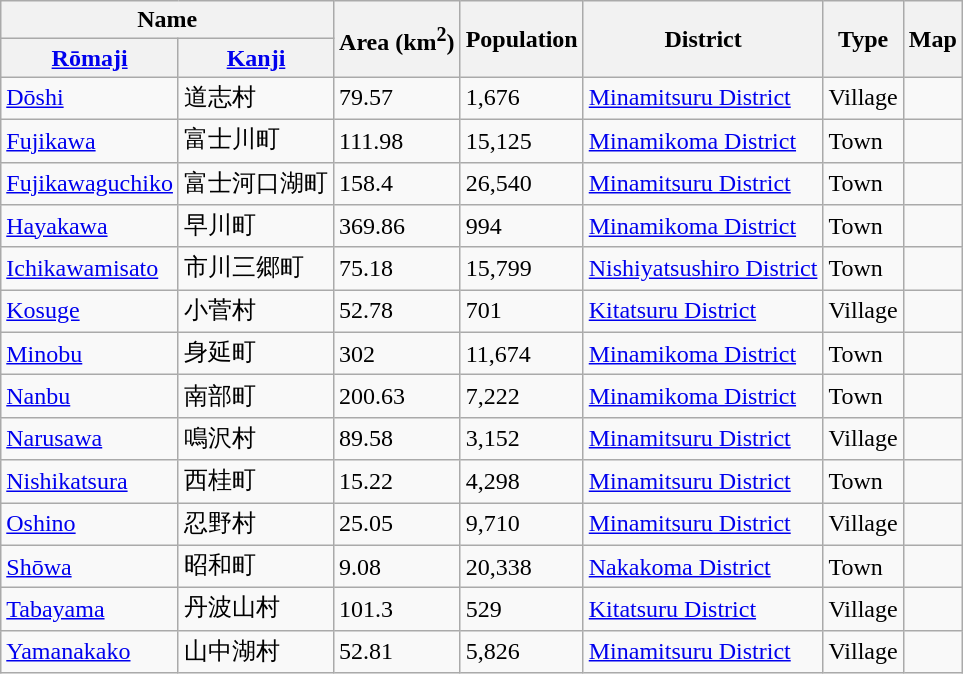<table class="wikitable sortable">
<tr>
<th colspan="2">Name</th>
<th rowspan="2">Area (km<sup>2</sup>)</th>
<th rowspan="2">Population</th>
<th rowspan="2">District</th>
<th rowspan="2">Type</th>
<th rowspan="2">Map</th>
</tr>
<tr>
<th><a href='#'>Rōmaji</a></th>
<th><a href='#'>Kanji</a></th>
</tr>
<tr>
<td> <a href='#'>Dōshi</a></td>
<td>道志村</td>
<td>79.57</td>
<td>1,676</td>
<td><a href='#'>Minamitsuru District</a></td>
<td>Village</td>
<td></td>
</tr>
<tr>
<td> <a href='#'>Fujikawa</a></td>
<td>富士川町</td>
<td>111.98</td>
<td>15,125</td>
<td><a href='#'>Minamikoma District</a></td>
<td>Town</td>
<td></td>
</tr>
<tr>
<td> <a href='#'>Fujikawaguchiko</a></td>
<td>富士河口湖町</td>
<td>158.4</td>
<td>26,540</td>
<td><a href='#'>Minamitsuru District</a></td>
<td>Town</td>
<td></td>
</tr>
<tr>
<td> <a href='#'>Hayakawa</a></td>
<td>早川町</td>
<td>369.86</td>
<td>994</td>
<td><a href='#'>Minamikoma District</a></td>
<td>Town</td>
<td></td>
</tr>
<tr>
<td> <a href='#'>Ichikawamisato</a></td>
<td>市川三郷町</td>
<td>75.18</td>
<td>15,799</td>
<td><a href='#'>Nishiyatsushiro District</a></td>
<td>Town</td>
<td></td>
</tr>
<tr>
<td> <a href='#'>Kosuge</a></td>
<td>小菅村</td>
<td>52.78</td>
<td>701</td>
<td><a href='#'>Kitatsuru District</a></td>
<td>Village</td>
<td></td>
</tr>
<tr>
<td> <a href='#'>Minobu</a></td>
<td>身延町</td>
<td>302</td>
<td>11,674</td>
<td><a href='#'>Minamikoma District</a></td>
<td>Town</td>
<td></td>
</tr>
<tr>
<td> <a href='#'>Nanbu</a></td>
<td>南部町</td>
<td>200.63</td>
<td>7,222</td>
<td><a href='#'>Minamikoma District</a></td>
<td>Town</td>
<td></td>
</tr>
<tr>
<td> <a href='#'>Narusawa</a></td>
<td>鳴沢村</td>
<td>89.58</td>
<td>3,152</td>
<td><a href='#'>Minamitsuru District</a></td>
<td>Village</td>
<td></td>
</tr>
<tr>
<td> <a href='#'>Nishikatsura</a></td>
<td>西桂町</td>
<td>15.22</td>
<td>4,298</td>
<td><a href='#'>Minamitsuru District</a></td>
<td>Town</td>
<td></td>
</tr>
<tr>
<td> <a href='#'>Oshino</a></td>
<td>忍野村</td>
<td>25.05</td>
<td>9,710</td>
<td><a href='#'>Minamitsuru District</a></td>
<td>Village</td>
<td></td>
</tr>
<tr>
<td> <a href='#'>Shōwa</a></td>
<td>昭和町</td>
<td>9.08</td>
<td>20,338</td>
<td><a href='#'>Nakakoma District</a></td>
<td>Town</td>
<td></td>
</tr>
<tr>
<td> <a href='#'>Tabayama</a></td>
<td>丹波山村</td>
<td>101.3</td>
<td>529</td>
<td><a href='#'>Kitatsuru District</a></td>
<td>Village</td>
<td></td>
</tr>
<tr>
<td> <a href='#'>Yamanakako</a></td>
<td>山中湖村</td>
<td>52.81</td>
<td>5,826</td>
<td><a href='#'>Minamitsuru District</a></td>
<td>Village</td>
<td></td>
</tr>
</table>
